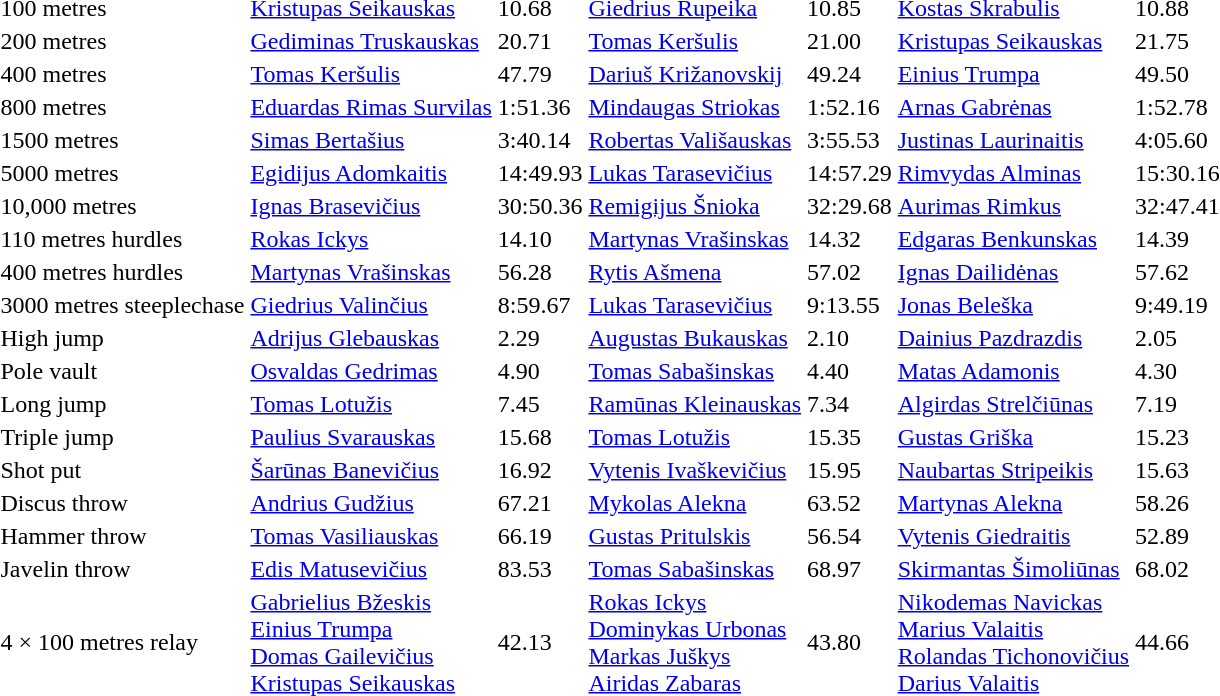<table>
<tr>
<td>100 metres</td>
<td><a href='#'>Kristupas Seikauskas</a></td>
<td>10.68</td>
<td><a href='#'>Giedrius Rupeika</a></td>
<td>10.85</td>
<td><a href='#'>Kostas Skrabulis</a></td>
<td>10.88</td>
</tr>
<tr>
<td>200 metres</td>
<td><a href='#'>Gediminas Truskauskas</a></td>
<td>20.71</td>
<td><a href='#'>Tomas Keršulis</a></td>
<td>21.00</td>
<td><a href='#'>Kristupas Seikauskas</a></td>
<td>21.75</td>
</tr>
<tr>
<td>400 metres</td>
<td><a href='#'>Tomas Keršulis</a></td>
<td>47.79</td>
<td><a href='#'>Dariuš Križanovskij</a></td>
<td>49.24</td>
<td><a href='#'>Einius Trumpa</a></td>
<td>49.50</td>
</tr>
<tr>
<td>800 metres</td>
<td><a href='#'>Eduardas Rimas Survilas</a></td>
<td>1:51.36</td>
<td><a href='#'>Mindaugas Striokas</a></td>
<td>1:52.16</td>
<td><a href='#'>Arnas Gabrėnas</a></td>
<td>1:52.78</td>
</tr>
<tr>
<td>1500 metres</td>
<td><a href='#'>Simas Bertašius</a></td>
<td>3:40.14</td>
<td><a href='#'>Robertas Vališauskas</a></td>
<td>3:55.53</td>
<td><a href='#'>Justinas Laurinaitis</a></td>
<td>4:05.60</td>
</tr>
<tr>
<td>5000 metres</td>
<td><a href='#'>Egidijus Adomkaitis</a></td>
<td>14:49.93</td>
<td><a href='#'>Lukas Tarasevičius</a></td>
<td>14:57.29</td>
<td><a href='#'>Rimvydas Alminas</a></td>
<td>15:30.16</td>
</tr>
<tr>
<td>10,000 metres</td>
<td><a href='#'>Ignas Brasevičius</a></td>
<td>30:50.36</td>
<td><a href='#'>Remigijus Šnioka</a></td>
<td>32:29.68</td>
<td><a href='#'>Aurimas Rimkus</a></td>
<td>32:47.41</td>
</tr>
<tr>
<td>110 metres hurdles</td>
<td><a href='#'>Rokas Ickys</a></td>
<td>14.10</td>
<td><a href='#'>Martynas Vrašinskas</a></td>
<td>14.32</td>
<td><a href='#'>Edgaras Benkunskas</a></td>
<td>14.39</td>
</tr>
<tr>
<td>400 metres hurdles</td>
<td><a href='#'>Martynas Vrašinskas</a></td>
<td>56.28</td>
<td><a href='#'>Rytis Ašmena</a></td>
<td>57.02</td>
<td><a href='#'>Ignas Dailidėnas</a></td>
<td>57.62</td>
</tr>
<tr>
<td>3000 metres steeplechase</td>
<td><a href='#'>Giedrius Valinčius</a></td>
<td>8:59.67</td>
<td><a href='#'>Lukas Tarasevičius</a></td>
<td>9:13.55</td>
<td><a href='#'>Jonas Beleška</a></td>
<td>9:49.19</td>
</tr>
<tr>
<td>High jump</td>
<td><a href='#'>Adrijus Glebauskas</a></td>
<td>2.29</td>
<td><a href='#'>Augustas Bukauskas</a></td>
<td>2.10</td>
<td><a href='#'>Dainius Pazdrazdis</a></td>
<td>2.05</td>
</tr>
<tr>
<td>Pole vault</td>
<td><a href='#'>Osvaldas Gedrimas</a></td>
<td>4.90</td>
<td><a href='#'>Tomas Sabašinskas</a></td>
<td>4.40</td>
<td><a href='#'>Matas Adamonis</a></td>
<td>4.30</td>
</tr>
<tr>
<td>Long jump</td>
<td><a href='#'>Tomas Lotužis</a></td>
<td>7.45</td>
<td><a href='#'>Ramūnas Kleinauskas</a></td>
<td>7.34</td>
<td><a href='#'>Algirdas Strelčiūnas</a></td>
<td>7.19</td>
</tr>
<tr>
<td>Triple jump</td>
<td><a href='#'>Paulius Svarauskas</a></td>
<td>15.68</td>
<td><a href='#'>Tomas Lotužis</a></td>
<td>15.35</td>
<td><a href='#'>Gustas Griška</a></td>
<td>15.23</td>
</tr>
<tr>
<td>Shot put</td>
<td><a href='#'>Šarūnas Banevičius</a></td>
<td>16.92</td>
<td><a href='#'>Vytenis Ivaškevičius</a></td>
<td>15.95</td>
<td><a href='#'>Naubartas Stripeikis</a></td>
<td>15.63</td>
</tr>
<tr>
<td>Discus throw</td>
<td><a href='#'>Andrius Gudžius</a></td>
<td>67.21</td>
<td><a href='#'>Mykolas Alekna</a></td>
<td>63.52</td>
<td><a href='#'>Martynas Alekna</a></td>
<td>58.26</td>
</tr>
<tr>
<td>Hammer throw</td>
<td><a href='#'>Tomas Vasiliauskas</a></td>
<td>66.19</td>
<td><a href='#'>Gustas Pritulskis</a></td>
<td>56.54</td>
<td><a href='#'>Vytenis Giedraitis</a></td>
<td>52.89</td>
</tr>
<tr>
<td>Javelin throw</td>
<td><a href='#'>Edis Matusevičius</a></td>
<td>83.53</td>
<td><a href='#'>Tomas Sabašinskas</a></td>
<td>68.97</td>
<td><a href='#'>Skirmantas Šimoliūnas</a></td>
<td>68.02</td>
</tr>
<tr>
<td>4 × 100 metres relay</td>
<td><a href='#'>Gabrielius Bžeskis</a><br><a href='#'>Einius Trumpa</a><br><a href='#'>Domas Gailevičius</a><br><a href='#'>Kristupas Seikauskas</a></td>
<td>42.13</td>
<td><a href='#'>Rokas Ickys</a><br><a href='#'>Dominykas Urbonas</a><br><a href='#'>Markas Juškys</a><br><a href='#'>Airidas Zabaras</a></td>
<td>43.80</td>
<td><a href='#'>Nikodemas Navickas</a><br><a href='#'>Marius Valaitis</a><br><a href='#'>Rolandas Tichonovičius</a><br><a href='#'>Darius Valaitis</a></td>
<td>44.66</td>
</tr>
</table>
